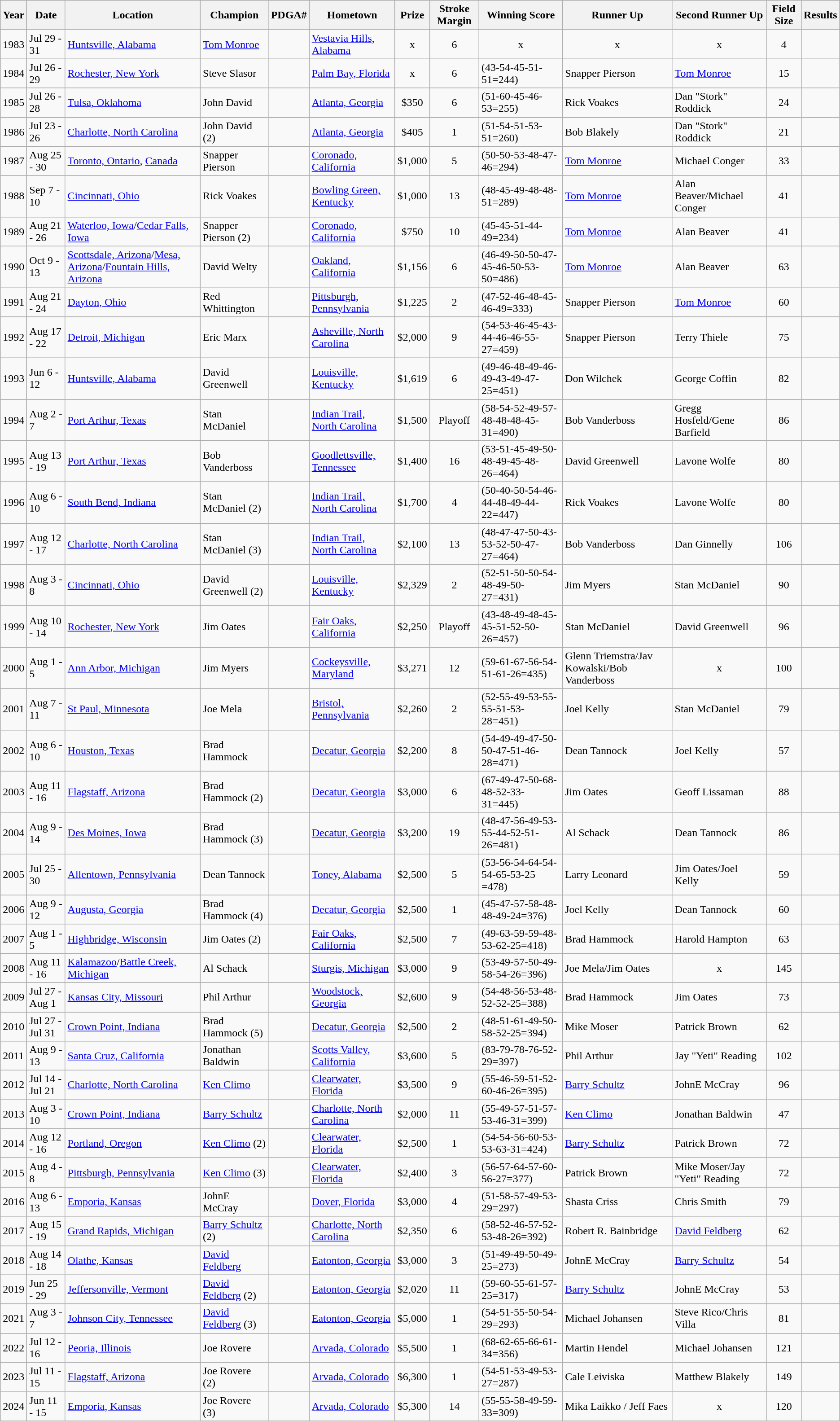<table class="wikitable">
<tr>
<th>Year</th>
<th>Date</th>
<th>Location</th>
<th>Champion</th>
<th>PDGA#</th>
<th>Hometown</th>
<th>Prize</th>
<th>Stroke Margin</th>
<th>Winning Score</th>
<th>Runner Up</th>
<th>Second Runner Up</th>
<th>Field Size</th>
<th>Results</th>
</tr>
<tr>
<td>1983</td>
<td>Jul 29 - 31</td>
<td><a href='#'>Huntsville, Alabama</a></td>
<td><a href='#'>Tom Monroe</a></td>
<td></td>
<td><a href='#'>Vestavia Hills, Alabama</a></td>
<td align="center">x</td>
<td align="center">6</td>
<td align="center">x</td>
<td align="center">x</td>
<td align="center">x</td>
<td align="center">4</td>
<td></td>
</tr>
<tr>
<td>1984</td>
<td>Jul 26 - 29</td>
<td><a href='#'>Rochester, New York</a></td>
<td>Steve Slasor</td>
<td></td>
<td><a href='#'>Palm Bay, Florida</a></td>
<td align="center">x</td>
<td align="center">6</td>
<td>(43-54-45-51-51=244)</td>
<td>Snapper Pierson</td>
<td><a href='#'>Tom Monroe</a></td>
<td align="center">15</td>
<td></td>
</tr>
<tr>
<td>1985</td>
<td>Jul 26 - 28</td>
<td><a href='#'>Tulsa, Oklahoma</a></td>
<td>John David</td>
<td></td>
<td><a href='#'>Atlanta, Georgia</a></td>
<td align="center">$350</td>
<td align="center">6</td>
<td>(51-60-45-46-53=255)</td>
<td>Rick Voakes</td>
<td>Dan "Stork" Roddick</td>
<td align="center">24</td>
<td></td>
</tr>
<tr>
<td>1986</td>
<td>Jul 23 - 26</td>
<td><a href='#'>Charlotte, North Carolina</a></td>
<td>John David (2)</td>
<td></td>
<td><a href='#'>Atlanta, Georgia</a></td>
<td align="center">$405</td>
<td align="center">1</td>
<td>(51-54-51-53-51=260)</td>
<td>Bob Blakely</td>
<td>Dan "Stork" Roddick</td>
<td align="center">21</td>
<td></td>
</tr>
<tr>
<td>1987</td>
<td>Aug 25 - 30</td>
<td><a href='#'>Toronto, Ontario</a>, <a href='#'>Canada</a></td>
<td>Snapper Pierson</td>
<td></td>
<td><a href='#'>Coronado, California</a></td>
<td align="center">$1,000</td>
<td align="center">5</td>
<td>(50-50-53-48-47-46=294)</td>
<td><a href='#'>Tom Monroe</a></td>
<td>Michael Conger</td>
<td align="center">33</td>
<td></td>
</tr>
<tr>
<td>1988</td>
<td>Sep 7 - 10</td>
<td><a href='#'>Cincinnati, Ohio</a></td>
<td>Rick Voakes</td>
<td></td>
<td><a href='#'>Bowling Green, Kentucky</a></td>
<td align="center">$1,000</td>
<td align="center">13</td>
<td>(48-45-49-48-48-51=289)</td>
<td><a href='#'>Tom Monroe</a></td>
<td>Alan Beaver/Michael Conger</td>
<td align="center">41</td>
<td></td>
</tr>
<tr>
<td>1989</td>
<td>Aug 21 - 26</td>
<td><a href='#'>Waterloo, Iowa</a>/<a href='#'>Cedar Falls, Iowa</a></td>
<td>Snapper Pierson (2)</td>
<td></td>
<td><a href='#'>Coronado, California</a></td>
<td align="center">$750</td>
<td align="center">10</td>
<td>(45-45-51-44-49=234)</td>
<td><a href='#'>Tom Monroe</a></td>
<td>Alan Beaver</td>
<td align="center">41</td>
<td></td>
</tr>
<tr>
<td>1990</td>
<td>Oct 9 - 13</td>
<td><a href='#'>Scottsdale, Arizona</a>/<a href='#'>Mesa, Arizona</a>/<a href='#'>Fountain Hills, Arizona</a></td>
<td>David Welty</td>
<td></td>
<td><a href='#'>Oakland, California</a></td>
<td align="center">$1,156</td>
<td align="center">6</td>
<td>(46-49-50-50-47-45-46-50-53-50=486)</td>
<td><a href='#'>Tom Monroe</a></td>
<td>Alan Beaver</td>
<td align="center">63</td>
<td></td>
</tr>
<tr>
<td>1991</td>
<td>Aug 21 - 24</td>
<td><a href='#'>Dayton, Ohio</a></td>
<td>Red Whittington</td>
<td></td>
<td><a href='#'>Pittsburgh, Pennsylvania</a></td>
<td align="center">$1,225</td>
<td align="center">2</td>
<td>(47-52-46-48-45-46-49=333)</td>
<td>Snapper Pierson</td>
<td><a href='#'>Tom Monroe</a></td>
<td align="center">60</td>
<td></td>
</tr>
<tr>
<td>1992</td>
<td>Aug 17 - 22</td>
<td><a href='#'>Detroit, Michigan</a></td>
<td>Eric Marx</td>
<td></td>
<td><a href='#'>Asheville, North Carolina</a></td>
<td align="center">$2,000</td>
<td align="center">9</td>
<td>(54-53-46-45-43-44-46-46-55-27=459)</td>
<td>Snapper Pierson</td>
<td>Terry Thiele</td>
<td align="center">75</td>
<td></td>
</tr>
<tr>
<td>1993</td>
<td>Jun 6 - 12</td>
<td><a href='#'>Huntsville, Alabama</a></td>
<td>David Greenwell</td>
<td></td>
<td><a href='#'>Louisville, Kentucky</a></td>
<td align="center">$1,619</td>
<td align="center">6</td>
<td>(49-46-48-49-46-49-43-49-47-25=451)</td>
<td>Don Wilchek</td>
<td>George Coffin</td>
<td align="center">82</td>
<td></td>
</tr>
<tr>
<td>1994</td>
<td>Aug 2 - 7</td>
<td><a href='#'>Port Arthur, Texas</a></td>
<td>Stan McDaniel</td>
<td></td>
<td><a href='#'>Indian Trail, North Carolina</a></td>
<td align="center">$1,500</td>
<td align="center">Playoff</td>
<td>(58-54-52-49-57-48-48-48-45-31=490)</td>
<td>Bob Vanderboss</td>
<td>Gregg Hosfeld/Gene Barfield</td>
<td align="center">86</td>
<td></td>
</tr>
<tr>
<td>1995</td>
<td>Aug 13 - 19</td>
<td><a href='#'>Port Arthur, Texas</a></td>
<td>Bob Vanderboss</td>
<td></td>
<td><a href='#'>Goodlettsville, Tennessee</a></td>
<td align="center">$1,400</td>
<td align="center">16</td>
<td>(53-51-45-49-50-48-49-45-48-26=464)</td>
<td>David Greenwell</td>
<td>Lavone Wolfe</td>
<td align="center">80</td>
<td></td>
</tr>
<tr>
<td>1996</td>
<td>Aug 6 - 10</td>
<td><a href='#'>South Bend, Indiana</a></td>
<td>Stan McDaniel (2)</td>
<td></td>
<td><a href='#'>Indian Trail, North Carolina</a></td>
<td align="center">$1,700</td>
<td align="center">4</td>
<td>(50-40-50-54-46-44-48-49-44-22=447)</td>
<td>Rick Voakes</td>
<td>Lavone Wolfe</td>
<td align="center">80</td>
<td></td>
</tr>
<tr>
<td>1997</td>
<td>Aug 12 - 17</td>
<td><a href='#'>Charlotte, North Carolina</a></td>
<td>Stan McDaniel (3)</td>
<td></td>
<td><a href='#'>Indian Trail, North Carolina</a></td>
<td align="center">$2,100</td>
<td align="center">13</td>
<td>(48-47-47-50-43-53-52-50-47-27=464)</td>
<td>Bob Vanderboss</td>
<td>Dan Ginnelly</td>
<td align="center">106</td>
<td></td>
</tr>
<tr>
<td>1998</td>
<td>Aug 3 - 8</td>
<td><a href='#'>Cincinnati, Ohio</a></td>
<td>David Greenwell (2)</td>
<td></td>
<td><a href='#'>Louisville, Kentucky</a></td>
<td align="center">$2,329</td>
<td align="center">2</td>
<td>(52-51-50-50-54-48-49-50-27=431)</td>
<td>Jim Myers</td>
<td>Stan McDaniel</td>
<td align="center">90</td>
<td></td>
</tr>
<tr>
<td>1999</td>
<td>Aug 10 - 14</td>
<td><a href='#'>Rochester, New York</a></td>
<td>Jim Oates</td>
<td></td>
<td><a href='#'>Fair Oaks, California</a></td>
<td align="center">$2,250</td>
<td align="center">Playoff</td>
<td>(43-48-49-48-45-45-51-52-50-26=457)</td>
<td>Stan McDaniel</td>
<td>David Greenwell</td>
<td align="center">96</td>
<td></td>
</tr>
<tr>
<td>2000</td>
<td>Aug 1 - 5</td>
<td><a href='#'>Ann Arbor, Michigan</a></td>
<td>Jim Myers</td>
<td></td>
<td><a href='#'>Cockeysville, Maryland</a></td>
<td align="center">$3,271</td>
<td align="center">12</td>
<td>(59-61-67-56-54-51-61-26=435)</td>
<td>Glenn Triemstra/Jav Kowalski/Bob Vanderboss</td>
<td align="center">x</td>
<td align="center">100</td>
<td></td>
</tr>
<tr>
<td>2001</td>
<td>Aug 7 - 11</td>
<td><a href='#'>St Paul, Minnesota</a></td>
<td>Joe Mela</td>
<td></td>
<td><a href='#'>Bristol, Pennsylvania</a></td>
<td align="center">$2,260</td>
<td align="center">2</td>
<td>(52-55-49-53-55-55-51-53-28=451)</td>
<td>Joel Kelly</td>
<td>Stan McDaniel</td>
<td align="center">79</td>
<td></td>
</tr>
<tr>
<td>2002</td>
<td>Aug 6 - 10</td>
<td><a href='#'>Houston, Texas</a></td>
<td>Brad Hammock</td>
<td></td>
<td><a href='#'>Decatur, Georgia</a></td>
<td align="center">$2,200</td>
<td align="center">8</td>
<td>(54-49-49-47-50-50-47-51-46-28=471)</td>
<td>Dean Tannock</td>
<td>Joel Kelly</td>
<td align="center">57</td>
<td></td>
</tr>
<tr>
<td>2003</td>
<td>Aug 11 - 16</td>
<td><a href='#'>Flagstaff, Arizona</a></td>
<td>Brad Hammock (2)</td>
<td></td>
<td><a href='#'>Decatur, Georgia</a></td>
<td align="center">$3,000</td>
<td align="center">6</td>
<td>(67-49-47-50-68-48-52-33-31=445)</td>
<td>Jim Oates</td>
<td>Geoff Lissaman</td>
<td align="center">88</td>
<td></td>
</tr>
<tr>
<td>2004</td>
<td>Aug 9 - 14</td>
<td><a href='#'>Des Moines, Iowa</a></td>
<td>Brad Hammock (3)</td>
<td></td>
<td><a href='#'>Decatur, Georgia</a></td>
<td align="center">$3,200</td>
<td align="center">19</td>
<td>(48-47-56-49-53-55-44-52-51-26=481)</td>
<td>Al Schack</td>
<td>Dean Tannock</td>
<td align="center">86</td>
<td></td>
</tr>
<tr>
<td>2005</td>
<td>Jul 25 - 30</td>
<td><a href='#'>Allentown, Pennsylvania</a></td>
<td>Dean Tannock</td>
<td></td>
<td><a href='#'>Toney, Alabama</a></td>
<td align="center">$2,500</td>
<td align="center">5</td>
<td>(53-56-54-64-54-54-65-53-25 =478)</td>
<td>Larry Leonard</td>
<td>Jim Oates/Joel Kelly</td>
<td align="center">59</td>
<td></td>
</tr>
<tr>
<td>2006</td>
<td>Aug 9 - 12</td>
<td><a href='#'>Augusta, Georgia</a></td>
<td>Brad Hammock (4)</td>
<td></td>
<td><a href='#'>Decatur, Georgia</a></td>
<td align="center">$2,500</td>
<td align="center">1</td>
<td>(45-47-57-58-48-48-49-24=376)</td>
<td>Joel Kelly</td>
<td>Dean Tannock</td>
<td align="center">60</td>
<td></td>
</tr>
<tr>
<td>2007</td>
<td>Aug 1 - 5</td>
<td><a href='#'>Highbridge, Wisconsin</a></td>
<td>Jim Oates (2)</td>
<td></td>
<td><a href='#'>Fair Oaks, California</a></td>
<td align="center">$2,500</td>
<td align="center">7</td>
<td>(49-63-59-59-48-53-62-25=418)</td>
<td>Brad Hammock</td>
<td>Harold Hampton</td>
<td align="center">63</td>
<td></td>
</tr>
<tr>
<td>2008</td>
<td>Aug 11 - 16</td>
<td><a href='#'>Kalamazoo</a>/<a href='#'>Battle Creek, Michigan</a></td>
<td>Al Schack</td>
<td></td>
<td><a href='#'>Sturgis, Michigan</a></td>
<td align="center">$3,000</td>
<td align="center">9</td>
<td>(53-49-57-50-49-58-54-26=396)</td>
<td>Joe Mela/Jim Oates</td>
<td align="center">x</td>
<td align="center">145</td>
<td></td>
</tr>
<tr>
<td>2009</td>
<td>Jul 27 - Aug 1</td>
<td><a href='#'>Kansas City, Missouri</a></td>
<td>Phil Arthur</td>
<td></td>
<td><a href='#'>Woodstock, Georgia</a></td>
<td align="center">$2,600</td>
<td align="center">9</td>
<td>(54-48-56-53-48-52-52-25=388)</td>
<td>Brad Hammock</td>
<td>Jim Oates</td>
<td align="center">73</td>
<td></td>
</tr>
<tr>
<td>2010</td>
<td>Jul 27 - Jul 31</td>
<td><a href='#'>Crown Point, Indiana</a></td>
<td>Brad Hammock (5)</td>
<td></td>
<td><a href='#'>Decatur, Georgia</a></td>
<td align="center">$2,500</td>
<td align="center">2</td>
<td>(48-51-61-49-50-58-52-25=394)</td>
<td>Mike Moser</td>
<td>Patrick Brown</td>
<td align="center">62</td>
<td></td>
</tr>
<tr>
<td>2011</td>
<td>Aug 9 - 13</td>
<td><a href='#'>Santa Cruz, California</a></td>
<td>Jonathan Baldwin</td>
<td></td>
<td><a href='#'>Scotts Valley, California</a></td>
<td align="center">$3,600</td>
<td align="center">5</td>
<td>(83-79-78-76-52-29=397)</td>
<td>Phil Arthur</td>
<td>Jay "Yeti" Reading</td>
<td align="center">102</td>
<td></td>
</tr>
<tr>
<td>2012</td>
<td>Jul 14 - Jul 21</td>
<td><a href='#'>Charlotte, North Carolina</a></td>
<td><a href='#'>Ken Climo</a></td>
<td></td>
<td><a href='#'>Clearwater, Florida</a></td>
<td align="center">$3,500</td>
<td align="center">9</td>
<td>(55-46-59-51-52-60-46-26=395)</td>
<td><a href='#'>Barry Schultz</a></td>
<td>JohnE McCray</td>
<td align="center">96</td>
<td></td>
</tr>
<tr>
<td>2013</td>
<td>Aug 3 - 10</td>
<td><a href='#'>Crown Point, Indiana</a></td>
<td><a href='#'>Barry Schultz</a></td>
<td></td>
<td><a href='#'>Charlotte, North Carolina</a></td>
<td align="center">$2,000</td>
<td align="center">11</td>
<td>(55-49-57-51-57-53-46-31=399)</td>
<td><a href='#'>Ken Climo</a></td>
<td>Jonathan Baldwin</td>
<td align="center">47</td>
<td></td>
</tr>
<tr>
<td>2014</td>
<td>Aug 12 - 16</td>
<td><a href='#'>Portland, Oregon</a></td>
<td><a href='#'>Ken Climo</a> (2)</td>
<td></td>
<td><a href='#'>Clearwater, Florida</a></td>
<td align="center">$2,500</td>
<td align="center">1</td>
<td>(54-54-56-60-53-53-63-31=424)</td>
<td><a href='#'>Barry Schultz</a></td>
<td>Patrick Brown</td>
<td align="center">72</td>
<td></td>
</tr>
<tr>
<td>2015</td>
<td>Aug 4 - 8</td>
<td><a href='#'>Pittsburgh, Pennsylvania</a></td>
<td><a href='#'>Ken Climo</a> (3)</td>
<td></td>
<td><a href='#'>Clearwater, Florida</a></td>
<td align="center">$2,400</td>
<td align="center">3</td>
<td>(56-57-64-57-60-56-27=377)</td>
<td>Patrick Brown</td>
<td>Mike Moser/Jay "Yeti" Reading</td>
<td align="center">72</td>
<td></td>
</tr>
<tr>
<td>2016</td>
<td>Aug 6 - 13</td>
<td><a href='#'>Emporia, Kansas</a></td>
<td>JohnE McCray</td>
<td></td>
<td><a href='#'>Dover, Florida</a></td>
<td align="center">$3,000</td>
<td align="center">4</td>
<td>(51-58-57-49-53-29=297)</td>
<td>Shasta Criss</td>
<td>Chris Smith</td>
<td align="center">79</td>
<td></td>
</tr>
<tr>
<td>2017</td>
<td>Aug 15 - 19</td>
<td><a href='#'>Grand Rapids, Michigan</a></td>
<td><a href='#'>Barry Schultz</a> (2)</td>
<td></td>
<td><a href='#'>Charlotte, North Carolina</a></td>
<td align="center">$2,350</td>
<td align="center">6</td>
<td>(58-52-46-57-52-53-48-26=392)</td>
<td>Robert R. Bainbridge</td>
<td><a href='#'>David Feldberg</a></td>
<td align="center">62</td>
<td></td>
</tr>
<tr>
<td>2018</td>
<td>Aug 14 - 18</td>
<td><a href='#'>Olathe, Kansas</a></td>
<td><a href='#'>David Feldberg</a></td>
<td></td>
<td><a href='#'>Eatonton, Georgia</a></td>
<td align="center">$3,000</td>
<td align="center">3</td>
<td>(51-49-49-50-49-25=273)</td>
<td>JohnE McCray</td>
<td><a href='#'>Barry Schultz</a></td>
<td align="center">54</td>
<td></td>
</tr>
<tr>
<td>2019</td>
<td>Jun 25 - 29</td>
<td><a href='#'>Jeffersonville, Vermont</a></td>
<td><a href='#'>David Feldberg</a> (2)</td>
<td></td>
<td><a href='#'>Eatonton, Georgia</a></td>
<td align="center">$2,020</td>
<td align="center">11</td>
<td>(59-60-55-61-57-25=317)</td>
<td><a href='#'>Barry Schultz</a></td>
<td>JohnE McCray</td>
<td align="center">53</td>
<td></td>
</tr>
<tr>
<td>2021</td>
<td>Aug 3 - 7</td>
<td><a href='#'>Johnson City, Tennessee</a></td>
<td><a href='#'>David Feldberg</a> (3)</td>
<td></td>
<td><a href='#'>Eatonton, Georgia</a></td>
<td align="center">$5,000</td>
<td align="center">1</td>
<td>(54-51-55-50-54-29=293)</td>
<td>Michael Johansen</td>
<td>Steve Rico/Chris Villa</td>
<td align="center">81</td>
<td></td>
</tr>
<tr>
<td>2022</td>
<td>Jul 12 - 16</td>
<td><a href='#'>Peoria, Illinois</a></td>
<td>Joe Rovere</td>
<td></td>
<td><a href='#'>Arvada, Colorado</a></td>
<td align="center">$5,500</td>
<td align="center">1</td>
<td>(68-62-65-66-61-34=356)</td>
<td>Martin Hendel</td>
<td>Michael Johansen</td>
<td align="center">121</td>
<td></td>
</tr>
<tr>
<td>2023</td>
<td>Jul 11 - 15</td>
<td><a href='#'>Flagstaff, Arizona</a></td>
<td>Joe Rovere (2)</td>
<td></td>
<td><a href='#'>Arvada, Colorado</a></td>
<td align="center">$6,300</td>
<td align="center">1</td>
<td>(54-51-53-49-53-27=287)</td>
<td>Cale Leiviska</td>
<td>Matthew Blakely</td>
<td align="center">149</td>
<td></td>
</tr>
<tr>
<td>2024</td>
<td>Jun 11 - 15</td>
<td><a href='#'>Emporia, Kansas</a></td>
<td>Joe Rovere (3)</td>
<td></td>
<td><a href='#'>Arvada, Colorado</a></td>
<td align="center">$5,300</td>
<td align="center">14</td>
<td>(55-55-58-49-59-33=309)</td>
<td>Mika Laikko / Jeff Faes</td>
<td align="center">x</td>
<td align="center">120</td>
<td></td>
</tr>
</table>
